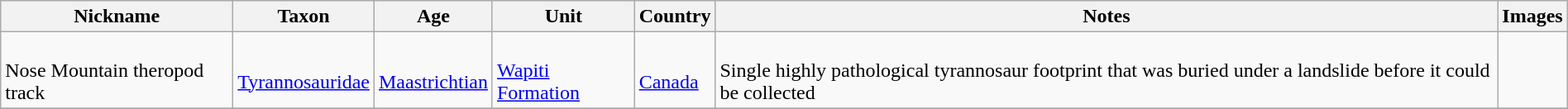<table class="wikitable sortable" align="center" width="100%">
<tr>
<th>Nickname</th>
<th>Taxon</th>
<th>Age</th>
<th>Unit</th>
<th>Country</th>
<th>Notes</th>
<th>Images</th>
</tr>
<tr>
<td><br>Nose Mountain theropod track</td>
<td><br><a href='#'>Tyrannosauridae</a></td>
<td><br><a href='#'>Maastrichtian</a></td>
<td><br><a href='#'>Wapiti Formation</a></td>
<td><br><a href='#'>Canada</a></td>
<td><br>Single highly pathological tyrannosaur footprint that was buried under a landslide before it could be collected</td>
<td></td>
</tr>
<tr>
</tr>
</table>
